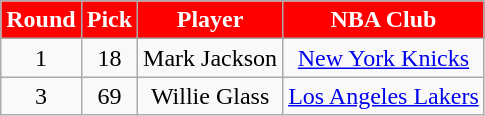<table class="wikitable">
<tr>
<th style="background:red; color:#FFFFFF;">Round</th>
<th style="background:red; color:#FFFFFF;">Pick</th>
<th style="background:red; color:#FFFFFF;">Player</th>
<th style="background:red; color:#FFFFFF;">NBA Club</th>
</tr>
<tr style="text-align:center;">
<td>1</td>
<td>18</td>
<td>Mark Jackson</td>
<td><a href='#'>New York Knicks</a></td>
</tr>
<tr style="text-align:center;">
<td>3</td>
<td>69</td>
<td>Willie Glass</td>
<td><a href='#'>Los Angeles Lakers</a></td>
</tr>
</table>
